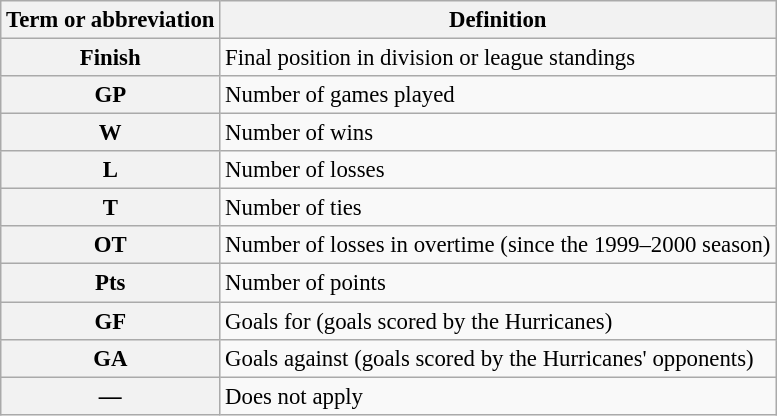<table class="wikitable" style="font-size:95%">
<tr>
<th scope="col">Term or abbreviation</th>
<th scope="col">Definition</th>
</tr>
<tr>
<th scope="row">Finish</th>
<td>Final position in division or league standings</td>
</tr>
<tr>
<th scope="row">GP</th>
<td>Number of games played</td>
</tr>
<tr>
<th scope="row">W</th>
<td>Number of wins</td>
</tr>
<tr>
<th scope="row">L</th>
<td>Number of losses</td>
</tr>
<tr>
<th scope="row">T</th>
<td>Number of ties</td>
</tr>
<tr>
<th scope="row">OT</th>
<td>Number of losses in overtime (since the 1999–2000 season)</td>
</tr>
<tr>
<th scope="row">Pts</th>
<td>Number of points</td>
</tr>
<tr>
<th scope="row">GF</th>
<td>Goals for (goals scored by the Hurricanes)</td>
</tr>
<tr>
<th scope="row">GA</th>
<td>Goals against (goals scored by the Hurricanes' opponents)</td>
</tr>
<tr>
<th scope="row">—</th>
<td>Does not apply</td>
</tr>
</table>
